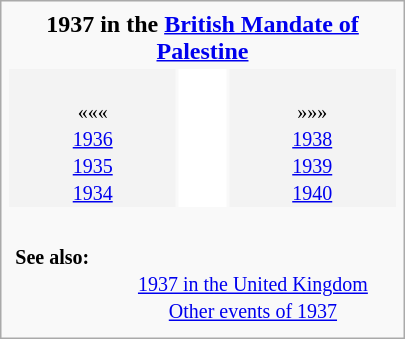<table class="infobox" style="text-align: center; width: 270px">
<tr>
<td align="center" colspan="3"><strong>1937 in the <a href='#'>British Mandate of Palestine</a></strong></td>
</tr>
<tr>
<td style="background-color: #f3f3f3"><br><small>«««<br><a href='#'>1936</a><br><a href='#'>1935</a><br><a href='#'>1934</a></small></td>
<td style="background: white" align="center"><br><table style="background: inherit">
<tr valign="top">
<td align="center"><br><div><br></div></td>
</tr>
</table>
</td>
<td style="background-color: #f3f3f3"><br><small>»»»<br><a href='#'>1938</a><br><a href='#'>1939</a><br><a href='#'>1940</a></small></td>
</tr>
<tr valign="top">
<td colspan="3"><br><table style="width: 100%; border-width: 0; margin: 0; padding: 0; border-collapse: yes">
<tr valign="top">
<th style="text-align: left"><small><strong>See also:</strong></small></th>
<td></td>
<td><br><small><a href='#'>1937 in the United Kingdom</a><br><a href='#'>Other events of 1937</a></small></td>
</tr>
</table>
</td>
</tr>
</table>
